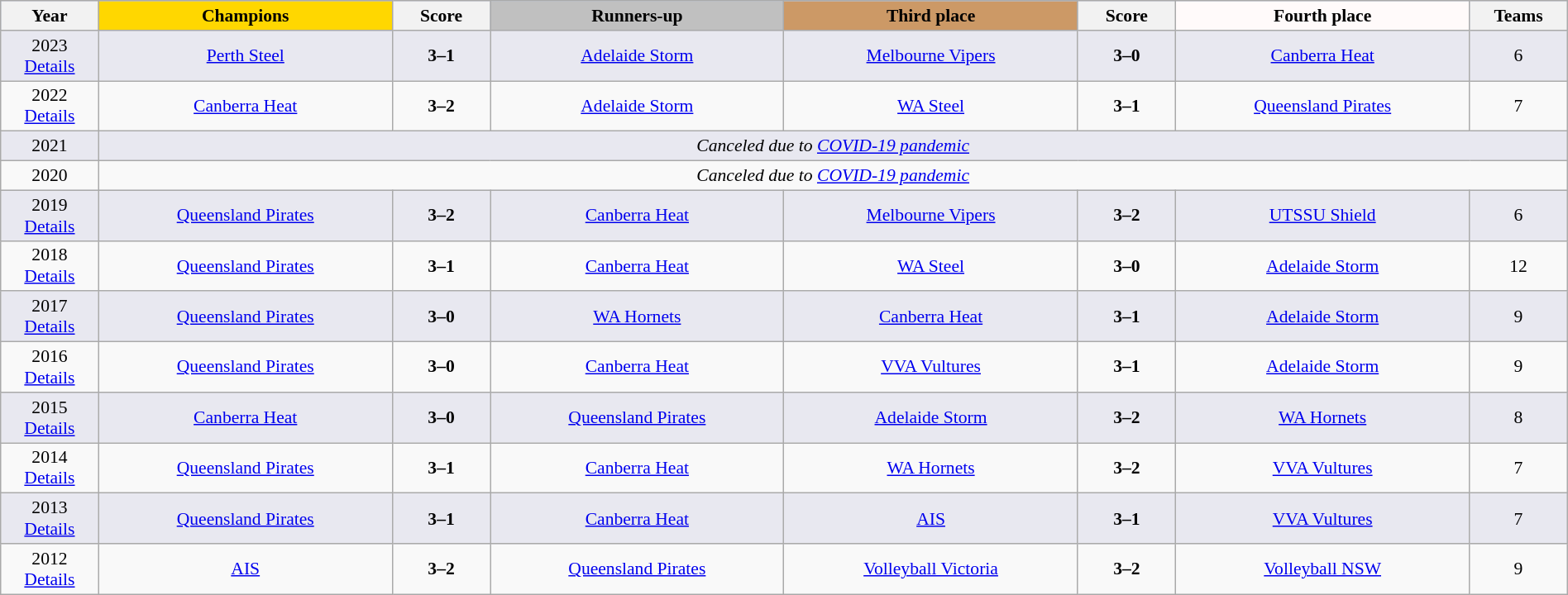<table class="wikitable" style="font-size:90%; width:100%; text-align:center;">
<tr bgcolor=#c1d8ff>
<th width=5%>Year</th>
<th width=15% style="background:gold">Champions</th>
<th width=5%>Score</th>
<th width=15% style="background:silver">Runners-up</th>
<th width=15% style="background:#c96">Third place</th>
<th width=5%>Score</th>
<th width=15% style="background:snow">Fourth place</th>
<th width=5%>Teams</th>
</tr>
<tr bgcolor=#e8e8f0>
<td>2023<br><a href='#'>Details</a></td>
<td><a href='#'>Perth Steel</a></td>
<td><strong>3–1</strong></td>
<td><a href='#'>Adelaide Storm</a></td>
<td><a href='#'>Melbourne Vipers</a></td>
<td><strong>3–0</strong></td>
<td><a href='#'>Canberra Heat</a></td>
<td>6</td>
</tr>
<tr>
<td>2022<br><a href='#'>Details</a></td>
<td><a href='#'>Canberra Heat</a></td>
<td><strong>3–2</strong></td>
<td><a href='#'>Adelaide Storm</a></td>
<td><a href='#'>WA Steel</a></td>
<td><strong>3–1</strong></td>
<td><a href='#'>Queensland Pirates</a></td>
<td>7</td>
</tr>
<tr bgcolor=#e8e8f0>
<td>2021</td>
<td colspan=9><em>Canceled due to <a href='#'>COVID-19 pandemic</a></em></td>
</tr>
<tr>
<td>2020</td>
<td colspan=9><em>Canceled due to <a href='#'>COVID-19 pandemic</a></em></td>
</tr>
<tr bgcolor=#e8e8f0>
<td>2019<br><a href='#'>Details</a></td>
<td><a href='#'>Queensland Pirates</a></td>
<td><strong>3–2</strong></td>
<td><a href='#'>Canberra Heat</a></td>
<td><a href='#'>Melbourne Vipers</a></td>
<td><strong>3–2</strong></td>
<td><a href='#'>UTSSU Shield</a></td>
<td>6</td>
</tr>
<tr>
<td>2018<br><a href='#'>Details</a></td>
<td><a href='#'>Queensland Pirates</a></td>
<td><strong>3–1</strong></td>
<td><a href='#'>Canberra Heat</a></td>
<td><a href='#'>WA Steel</a></td>
<td><strong>3–0</strong></td>
<td><a href='#'>Adelaide Storm</a></td>
<td>12</td>
</tr>
<tr bgcolor=#e8e8f0>
<td>2017<br><a href='#'>Details</a></td>
<td><a href='#'>Queensland Pirates</a></td>
<td><strong>3–0</strong></td>
<td><a href='#'>WA Hornets</a></td>
<td><a href='#'>Canberra Heat</a></td>
<td><strong>3–1</strong></td>
<td><a href='#'>Adelaide Storm</a></td>
<td>9</td>
</tr>
<tr>
<td>2016<br><a href='#'>Details</a></td>
<td><a href='#'>Queensland Pirates</a></td>
<td><strong>3–0</strong></td>
<td><a href='#'>Canberra Heat</a></td>
<td><a href='#'>VVA Vultures</a></td>
<td><strong>3–1</strong></td>
<td><a href='#'>Adelaide Storm</a></td>
<td>9</td>
</tr>
<tr bgcolor=#e8e8f0>
<td>2015<br><a href='#'>Details</a></td>
<td><a href='#'>Canberra Heat</a></td>
<td><strong>3–0</strong></td>
<td><a href='#'>Queensland Pirates</a></td>
<td><a href='#'>Adelaide Storm</a></td>
<td><strong>3–2</strong></td>
<td><a href='#'>WA Hornets</a></td>
<td>8</td>
</tr>
<tr>
<td>2014<br><a href='#'>Details</a></td>
<td><a href='#'>Queensland Pirates</a></td>
<td><strong>3–1</strong></td>
<td><a href='#'>Canberra Heat</a></td>
<td><a href='#'>WA Hornets</a></td>
<td><strong>3–2</strong></td>
<td><a href='#'>VVA Vultures</a></td>
<td>7</td>
</tr>
<tr bgcolor=#e8e8f0>
<td>2013<br><a href='#'>Details</a></td>
<td><a href='#'>Queensland Pirates</a></td>
<td><strong>3–1</strong></td>
<td><a href='#'>Canberra Heat</a></td>
<td><a href='#'>AIS</a></td>
<td><strong>3–1</strong></td>
<td><a href='#'>VVA Vultures</a></td>
<td>7</td>
</tr>
<tr>
<td>2012<br><a href='#'>Details</a></td>
<td><a href='#'>AIS</a></td>
<td><strong>3–2</strong></td>
<td><a href='#'>Queensland Pirates</a></td>
<td><a href='#'>Volleyball Victoria</a></td>
<td><strong>3–2</strong></td>
<td><a href='#'>Volleyball NSW</a></td>
<td>9</td>
</tr>
</table>
